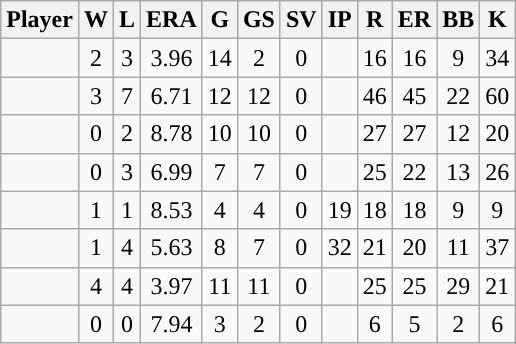<table class="wikitable sortable" style="text-align:center">
<tr>
<th>Player</th>
<th>W</th>
<th>L</th>
<th>ERA</th>
<th>G</th>
<th>GS</th>
<th>SV</th>
<th>IP</th>
<th>R</th>
<th>ER</th>
<th>BB</th>
<th>K</th>
</tr>
<tr>
<td align=left></td>
<td>2</td>
<td>3</td>
<td>3.96</td>
<td>14</td>
<td>2</td>
<td>0</td>
<td></td>
<td>16</td>
<td>16</td>
<td>9</td>
<td>34</td>
</tr>
<tr>
<td align=left></td>
<td>3</td>
<td>7</td>
<td>6.71</td>
<td>12</td>
<td>12</td>
<td>0</td>
<td></td>
<td>46</td>
<td>45</td>
<td>22</td>
<td>60</td>
</tr>
<tr>
<td align=left></td>
<td>0</td>
<td>2</td>
<td>8.78</td>
<td>10</td>
<td>10</td>
<td>0</td>
<td></td>
<td>27</td>
<td>27</td>
<td>12</td>
<td>20</td>
</tr>
<tr>
<td align=left></td>
<td>0</td>
<td>3</td>
<td>6.99</td>
<td>7</td>
<td>7</td>
<td>0</td>
<td></td>
<td>25</td>
<td>22</td>
<td>13</td>
<td>26</td>
</tr>
<tr>
<td align=left></td>
<td>1</td>
<td>1</td>
<td>8.53</td>
<td>4</td>
<td>4</td>
<td>0</td>
<td>19</td>
<td>18</td>
<td>18</td>
<td>9</td>
<td>9</td>
</tr>
<tr>
<td align=left></td>
<td>1</td>
<td>4</td>
<td>5.63</td>
<td>8</td>
<td>7</td>
<td>0</td>
<td>32</td>
<td>21</td>
<td>20</td>
<td>11</td>
<td>37</td>
</tr>
<tr>
<td align=left></td>
<td>4</td>
<td>4</td>
<td>3.97</td>
<td>11</td>
<td>11</td>
<td>0</td>
<td></td>
<td>25</td>
<td>25</td>
<td>29</td>
<td>21</td>
</tr>
<tr>
<td align=left></td>
<td>0</td>
<td>0</td>
<td>7.94</td>
<td>3</td>
<td>2</td>
<td>0</td>
<td></td>
<td>6</td>
<td>5</td>
<td>2</td>
<td>6</td>
</tr>
</table>
